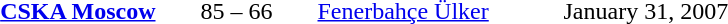<table style="text-align:center">
<tr>
<th width=160></th>
<th width=100></th>
<th width=160></th>
<th width=200></th>
</tr>
<tr>
<td align=right><strong><a href='#'>CSKA Moscow</a></strong> </td>
<td>85 – 66</td>
<td align=left> <a href='#'>Fenerbahçe Ülker</a></td>
<td align=left>January 31, 2007</td>
</tr>
</table>
